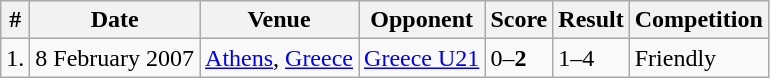<table class="wikitable">
<tr>
<th>#</th>
<th>Date</th>
<th>Venue</th>
<th>Opponent</th>
<th>Score</th>
<th>Result</th>
<th>Competition</th>
</tr>
<tr>
<td>1.</td>
<td>8 February 2007</td>
<td><a href='#'>Athens</a>, <a href='#'>Greece</a></td>
<td> <a href='#'>Greece U21</a></td>
<td>0–<strong>2</strong></td>
<td>1–4</td>
<td>Friendly</td>
</tr>
</table>
